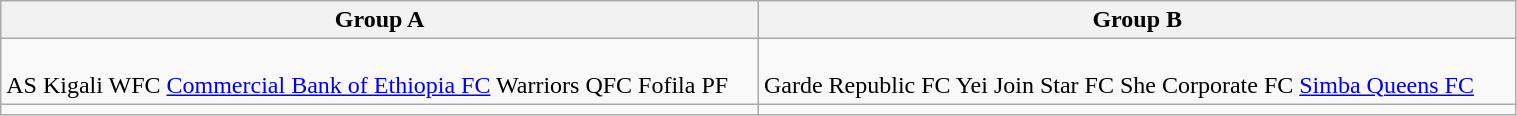<table class="wikitable" style="width:80%;">
<tr>
<th width=25%>Group A</th>
<th width=25%>Group B</th>
</tr>
<tr>
<td><br> AS Kigali WFC
 <a href='#'>Commercial Bank of Ethiopia FC</a> 
 Warriors QFC 
 Fofila PF</td>
<td><br> Garde Republic FC 
 Yei Join Star FC
 She Corporate FC 
 <a href='#'>Simba Queens FC</a></td>
</tr>
<tr>
<td></td>
</tr>
</table>
